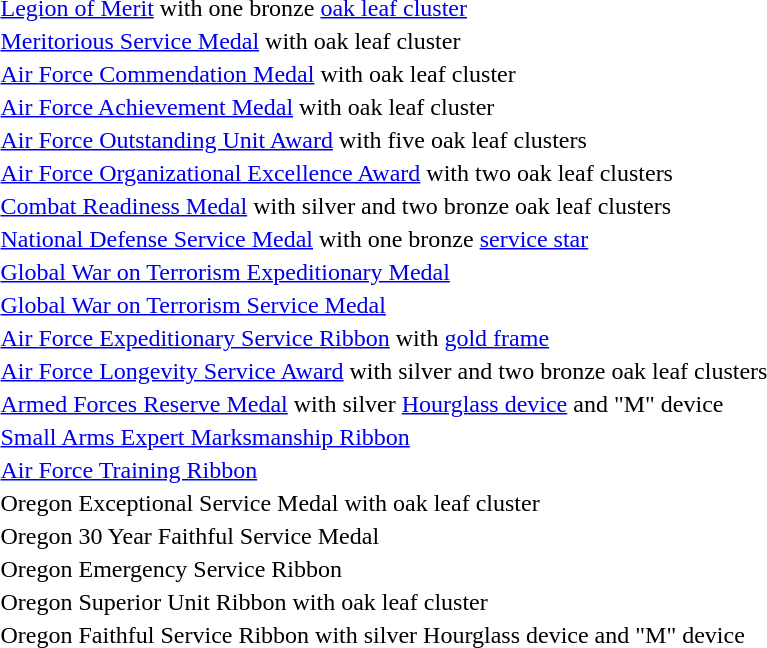<table>
<tr>
<td></td>
<td><a href='#'>Legion of Merit</a> with one bronze <a href='#'>oak leaf cluster</a></td>
</tr>
<tr>
<td></td>
<td><a href='#'>Meritorious Service Medal</a> with oak leaf cluster</td>
</tr>
<tr>
<td></td>
<td><a href='#'>Air Force Commendation Medal</a> with oak leaf cluster</td>
</tr>
<tr>
<td></td>
<td><a href='#'>Air Force Achievement Medal</a> with oak leaf cluster</td>
</tr>
<tr>
<td></td>
<td><a href='#'>Air Force Outstanding Unit Award</a> with five oak leaf clusters</td>
</tr>
<tr>
<td><span></span><span></span></td>
<td><a href='#'>Air Force Organizational Excellence Award</a> with two oak leaf clusters</td>
</tr>
<tr>
<td><span></span><span></span><span></span></td>
<td><a href='#'>Combat Readiness Medal</a> with silver and two bronze oak leaf clusters</td>
</tr>
<tr>
<td></td>
<td><a href='#'>National Defense Service Medal</a> with one bronze <a href='#'>service star</a></td>
</tr>
<tr>
<td></td>
<td><a href='#'>Global War on Terrorism Expeditionary Medal</a></td>
</tr>
<tr>
<td></td>
<td><a href='#'>Global War on Terrorism Service Medal</a></td>
</tr>
<tr>
<td></td>
<td><a href='#'>Air Force Expeditionary Service Ribbon</a> with <a href='#'>gold frame</a></td>
</tr>
<tr>
<td><span></span><span></span><span></span></td>
<td><a href='#'>Air Force Longevity Service Award</a> with silver and two bronze oak leaf clusters</td>
</tr>
<tr>
<td><span></span><span></span></td>
<td><a href='#'>Armed Forces Reserve Medal</a> with silver <a href='#'>Hourglass device</a> and "M" device</td>
</tr>
<tr>
<td></td>
<td><a href='#'>Small Arms Expert Marksmanship Ribbon</a></td>
</tr>
<tr>
<td></td>
<td><a href='#'>Air Force Training Ribbon</a></td>
</tr>
<tr>
<td></td>
<td>Oregon Exceptional Service Medal with oak leaf cluster</td>
</tr>
<tr>
<td></td>
<td>Oregon 30 Year Faithful Service Medal</td>
</tr>
<tr>
<td></td>
<td>Oregon Emergency Service Ribbon</td>
</tr>
<tr>
<td></td>
<td>Oregon Superior Unit Ribbon with oak leaf cluster</td>
</tr>
<tr>
<td><span></span><span></span></td>
<td>Oregon Faithful Service Ribbon with silver Hourglass device and "M" device</td>
</tr>
</table>
